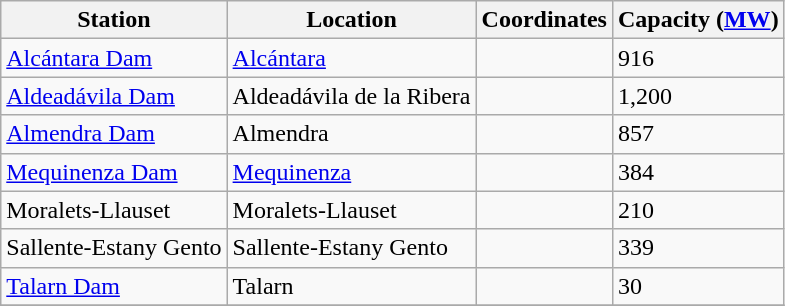<table class="wikitable sortable">
<tr>
<th>Station</th>
<th>Location</th>
<th>Coordinates</th>
<th>Capacity (<a href='#'>MW</a>)</th>
</tr>
<tr>
<td><a href='#'>Alcántara Dam</a></td>
<td><a href='#'>Alcántara</a></td>
<td></td>
<td>916</td>
</tr>
<tr>
<td><a href='#'>Aldeadávila Dam</a></td>
<td>Aldeadávila de la Ribera</td>
<td></td>
<td>1,200</td>
</tr>
<tr>
<td><a href='#'>Almendra Dam</a></td>
<td>Almendra</td>
<td></td>
<td>857</td>
</tr>
<tr>
<td><a href='#'>Mequinenza Dam</a></td>
<td><a href='#'>Mequinenza</a></td>
<td></td>
<td>384</td>
</tr>
<tr>
<td>Moralets-Llauset</td>
<td>Moralets-Llauset</td>
<td></td>
<td>210</td>
</tr>
<tr>
<td>Sallente-Estany Gento</td>
<td>Sallente-Estany Gento</td>
<td></td>
<td>339</td>
</tr>
<tr>
<td><a href='#'>Talarn Dam</a></td>
<td>Talarn</td>
<td></td>
<td>30</td>
</tr>
<tr>
</tr>
</table>
